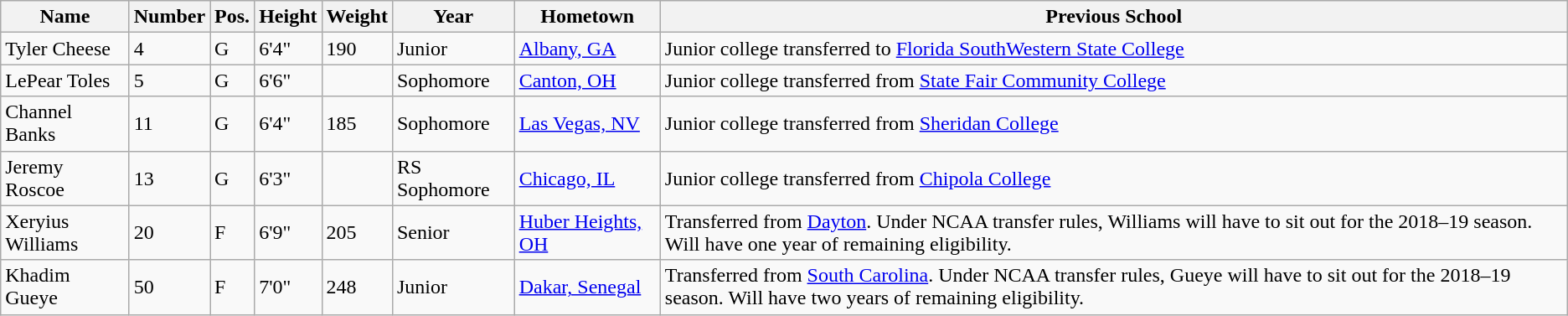<table class="wikitable sortable" border="1">
<tr>
<th>Name</th>
<th>Number</th>
<th>Pos.</th>
<th>Height</th>
<th>Weight</th>
<th>Year</th>
<th>Hometown</th>
<th class="unsortable">Previous School</th>
</tr>
<tr>
<td>Tyler Cheese</td>
<td>4</td>
<td>G</td>
<td>6'4"</td>
<td>190</td>
<td>Junior</td>
<td><a href='#'>Albany, GA</a></td>
<td>Junior college transferred to <a href='#'>Florida SouthWestern State College</a></td>
</tr>
<tr>
<td>LePear Toles</td>
<td>5</td>
<td>G</td>
<td>6'6"</td>
<td></td>
<td>Sophomore</td>
<td><a href='#'>Canton, OH</a></td>
<td>Junior college transferred from <a href='#'>State Fair Community College</a></td>
</tr>
<tr>
<td>Channel Banks</td>
<td>11</td>
<td>G</td>
<td>6'4"</td>
<td>185</td>
<td>Sophomore</td>
<td><a href='#'>Las Vegas, NV</a></td>
<td>Junior college transferred from <a href='#'>Sheridan College</a></td>
</tr>
<tr>
<td>Jeremy Roscoe</td>
<td>13</td>
<td>G</td>
<td>6'3"</td>
<td></td>
<td>RS Sophomore</td>
<td><a href='#'>Chicago, IL</a></td>
<td>Junior college transferred from <a href='#'>Chipola College</a></td>
</tr>
<tr>
<td>Xeryius Williams</td>
<td>20</td>
<td>F</td>
<td>6'9"</td>
<td>205</td>
<td>Senior</td>
<td><a href='#'>Huber Heights, OH</a></td>
<td>Transferred from <a href='#'>Dayton</a>. Under NCAA transfer rules, Williams will have to sit out for the 2018–19 season. Will have one year of remaining eligibility.</td>
</tr>
<tr>
<td>Khadim Gueye</td>
<td>50</td>
<td>F</td>
<td>7'0"</td>
<td>248</td>
<td>Junior</td>
<td><a href='#'>Dakar, Senegal</a></td>
<td>Transferred from <a href='#'>South Carolina</a>. Under NCAA transfer rules, Gueye will have to sit out for the 2018–19 season. Will have two years of remaining eligibility.</td>
</tr>
</table>
